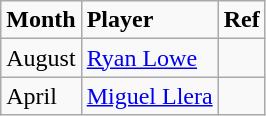<table class="wikitable">
<tr>
<td><strong>Month</strong></td>
<td><strong>Player</strong></td>
<td><strong>Ref</strong></td>
</tr>
<tr>
<td>August</td>
<td> <a href='#'>Ryan Lowe</a></td>
<td></td>
</tr>
<tr>
<td>April</td>
<td> <a href='#'>Miguel Llera</a></td>
<td></td>
</tr>
</table>
